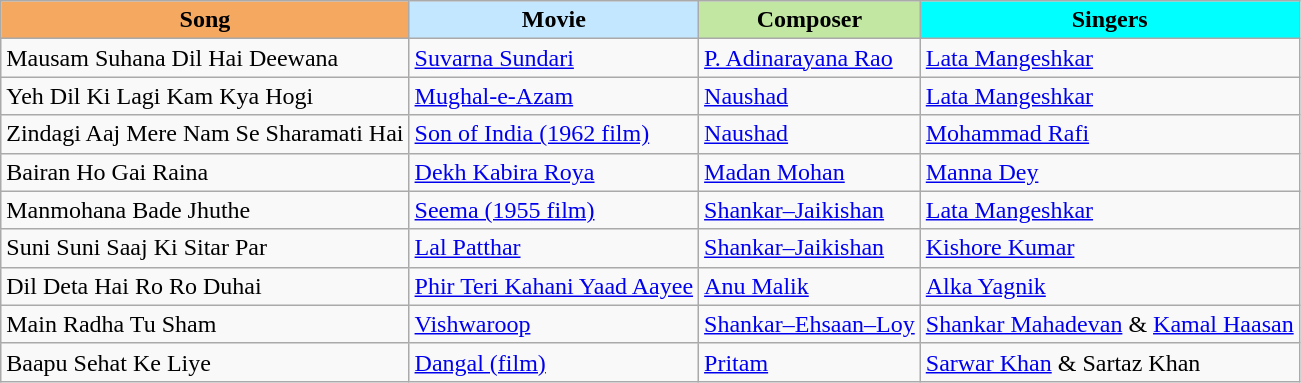<table class="wikitable sortable">
<tr>
<th style="background:#f4a860">Song</th>
<th style="background:#c2e7ff">Movie</th>
<th style="background:#c2e7a3">Composer</th>
<th style="background:#00ffff">Singers</th>
</tr>
<tr>
<td>Mausam Suhana Dil Hai Deewana</td>
<td><a href='#'>Suvarna Sundari</a></td>
<td><a href='#'>P. Adinarayana Rao</a></td>
<td><a href='#'>Lata Mangeshkar</a></td>
</tr>
<tr>
<td>Yeh Dil Ki Lagi Kam Kya Hogi</td>
<td><a href='#'>Mughal-e-Azam</a></td>
<td><a href='#'>Naushad</a></td>
<td><a href='#'>Lata Mangeshkar</a></td>
</tr>
<tr>
<td>Zindagi Aaj Mere Nam Se Sharamati Hai</td>
<td><a href='#'>Son of India (1962 film)</a></td>
<td><a href='#'>Naushad</a></td>
<td><a href='#'>Mohammad Rafi</a></td>
</tr>
<tr>
<td>Bairan Ho Gai Raina</td>
<td><a href='#'>Dekh Kabira Roya</a></td>
<td><a href='#'>Madan Mohan</a></td>
<td><a href='#'>Manna Dey</a></td>
</tr>
<tr>
<td>Manmohana Bade Jhuthe</td>
<td><a href='#'>Seema (1955 film)</a></td>
<td><a href='#'>Shankar–Jaikishan</a></td>
<td><a href='#'>Lata Mangeshkar</a></td>
</tr>
<tr>
<td>Suni Suni Saaj Ki Sitar Par</td>
<td><a href='#'>Lal Patthar</a></td>
<td><a href='#'>Shankar–Jaikishan</a></td>
<td><a href='#'>Kishore Kumar</a></td>
</tr>
<tr>
<td>Dil Deta Hai Ro Ro Duhai</td>
<td><a href='#'>Phir Teri Kahani Yaad Aayee</a></td>
<td><a href='#'>Anu Malik</a></td>
<td><a href='#'>Alka Yagnik</a></td>
</tr>
<tr>
<td>Main Radha Tu Sham</td>
<td><a href='#'>Vishwaroop</a></td>
<td><a href='#'>Shankar–Ehsaan–Loy</a></td>
<td><a href='#'>Shankar Mahadevan</a> & <a href='#'>Kamal Haasan</a></td>
</tr>
<tr>
<td>Baapu Sehat Ke Liye</td>
<td><a href='#'>Dangal (film)</a></td>
<td><a href='#'>Pritam</a></td>
<td><a href='#'>Sarwar Khan</a> & Sartaz Khan</td>
</tr>
</table>
